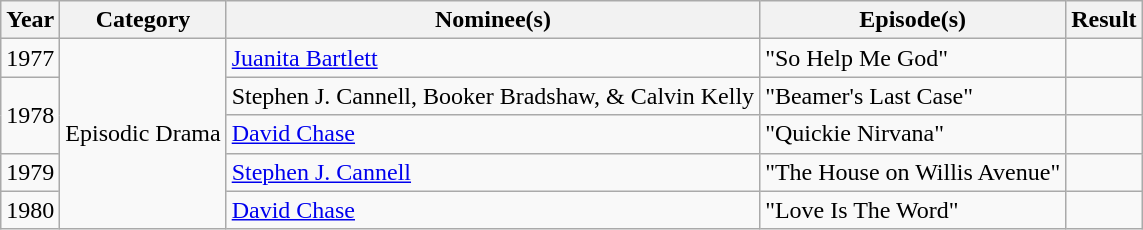<table class="wikitable">
<tr>
<th>Year</th>
<th>Category</th>
<th>Nominee(s)</th>
<th>Episode(s)</th>
<th>Result</th>
</tr>
<tr>
<td>1977</td>
<td rowspan=5>Episodic Drama</td>
<td><a href='#'>Juanita Bartlett</a></td>
<td>"So Help Me God"</td>
<td></td>
</tr>
<tr>
<td rowspan=2>1978</td>
<td>Stephen J. Cannell, Booker Bradshaw, & Calvin Kelly</td>
<td>"Beamer's Last Case"</td>
<td></td>
</tr>
<tr>
<td><a href='#'>David Chase</a></td>
<td>"Quickie Nirvana"</td>
<td></td>
</tr>
<tr>
<td>1979</td>
<td><a href='#'>Stephen J. Cannell</a></td>
<td>"The House on Willis Avenue"</td>
<td></td>
</tr>
<tr>
<td>1980</td>
<td><a href='#'>David Chase</a></td>
<td>"Love Is The Word"</td>
<td></td>
</tr>
</table>
